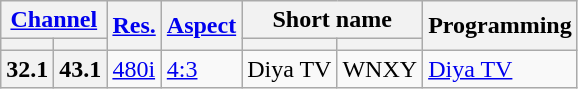<table class="wikitable">
<tr>
<th scope = "col" colspan = "2"><a href='#'>Channel</a></th>
<th scope = "col" rowspan = "2"><a href='#'>Res.</a></th>
<th scope = "col" rowspan = "2"><a href='#'>Aspect</a></th>
<th scope = "col" colspan = "2">Short name</th>
<th scope = "col" rowspan = "2">Programming</th>
</tr>
<tr>
<th scope = "col"></th>
<th></th>
<th scope = "col"></th>
<th></th>
</tr>
<tr>
<th scope = "row">32.1</th>
<th>43.1</th>
<td><a href='#'>480i</a></td>
<td><a href='#'>4:3</a></td>
<td>Diya TV</td>
<td>WNXY</td>
<td><a href='#'>Diya TV</a></td>
</tr>
</table>
